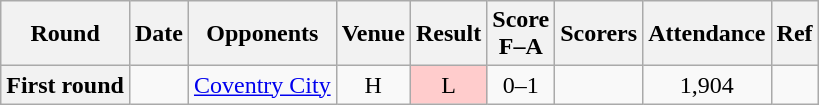<table class="wikitable plainrowheaders" style="text-align:center">
<tr>
<th scope="col">Round</th>
<th scope="col">Date</th>
<th scope="col">Opponents</th>
<th scope="col">Venue</th>
<th scope="col">Result</th>
<th scope="col">Score<br>F–A</th>
<th scope="col" class="unsortable">Scorers</th>
<th scope="col">Attendance</th>
<th scope="col" class="unsortable">Ref</th>
</tr>
<tr>
<th scope="row">First round</th>
<td align="left"></td>
<td align="left"><a href='#'>Coventry City</a></td>
<td>H</td>
<td style="background-color:#FFCCCC">L</td>
<td>0–1</td>
<td align="left"></td>
<td>1,904</td>
<td></td>
</tr>
</table>
